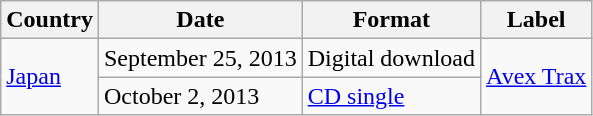<table class="wikitable plainrowheaders">
<tr>
<th scope="col">Country</th>
<th>Date</th>
<th>Format</th>
<th>Label</th>
</tr>
<tr>
<td rowspan="2"><a href='#'>Japan</a></td>
<td>September 25, 2013</td>
<td>Digital download</td>
<td rowspan="2"><a href='#'>Avex Trax</a></td>
</tr>
<tr>
<td>October 2, 2013</td>
<td><a href='#'>CD single</a></td>
</tr>
</table>
